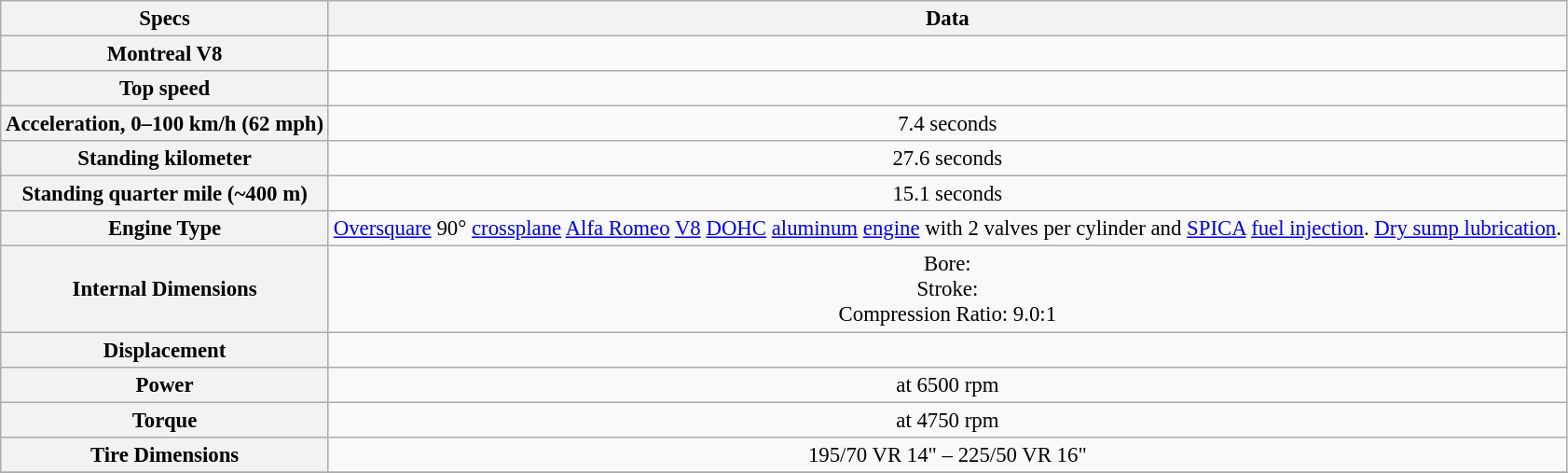<table class="wikitable" style="text-align:center; font-size:95%;">
<tr>
<th>Specs</th>
<th>Data</th>
</tr>
<tr>
<th>Montreal V8</th>
<td></td>
</tr>
<tr>
<th>Top speed</th>
<td></td>
</tr>
<tr>
<th>Acceleration, 0–100 km/h (62 mph)</th>
<td>7.4 seconds</td>
</tr>
<tr>
<th>Standing kilometer</th>
<td>27.6 seconds</td>
</tr>
<tr>
<th>Standing quarter mile (~400 m)</th>
<td>15.1 seconds</td>
</tr>
<tr>
<th>Engine Type</th>
<td><a href='#'>Oversquare</a> 90° <a href='#'>crossplane</a> <a href='#'>Alfa Romeo</a> <a href='#'>V8</a> <a href='#'>DOHC</a> <a href='#'>aluminum</a> <a href='#'>engine</a> with 2 valves per cylinder and <a href='#'>SPICA</a> <a href='#'>fuel injection</a>. <a href='#'>Dry sump lubrication</a>.</td>
</tr>
<tr>
<th>Internal Dimensions</th>
<td>Bore: <br>Stroke: <br>Compression Ratio: 9.0:1</td>
</tr>
<tr>
<th>Displacement</th>
<td></td>
</tr>
<tr>
<th>Power</th>
<td> at 6500 rpm</td>
</tr>
<tr>
<th>Torque</th>
<td> at 4750 rpm</td>
</tr>
<tr>
<th>Tire Dimensions</th>
<td>195/70 VR 14" – 225/50 VR 16"</td>
</tr>
<tr>
</tr>
</table>
